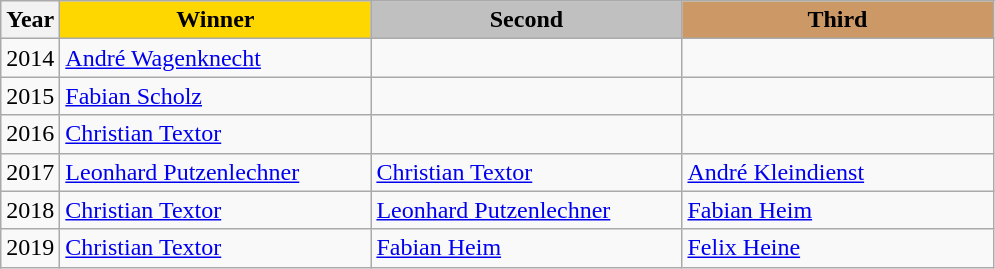<table class="wikitable sortable">
<tr>
<th>Year</th>
<th scope=col colspan=1 style="width:200px; background: gold;">Winner</th>
<th scope=col colspan=1 style="width:200px; background: silver;">Second</th>
<th scope=col colspan=1 style="width:200px; background: #cc9966;">Third</th>
</tr>
<tr>
<td>2014</td>
<td><a href='#'>André Wagenknecht</a></td>
<td></td>
<td></td>
</tr>
<tr>
<td>2015</td>
<td><a href='#'>Fabian Scholz</a></td>
<td></td>
<td></td>
</tr>
<tr>
<td>2016</td>
<td><a href='#'>Christian Textor</a></td>
<td></td>
<td></td>
</tr>
<tr>
<td>2017</td>
<td><a href='#'>Leonhard Putzenlechner</a></td>
<td><a href='#'>Christian Textor</a></td>
<td><a href='#'>André Kleindienst</a></td>
</tr>
<tr>
<td>2018</td>
<td><a href='#'>Christian Textor</a></td>
<td><a href='#'>Leonhard Putzenlechner</a></td>
<td><a href='#'>Fabian Heim</a></td>
</tr>
<tr>
<td>2019</td>
<td><a href='#'>Christian Textor</a></td>
<td><a href='#'>Fabian Heim</a></td>
<td><a href='#'>Felix Heine</a></td>
</tr>
</table>
